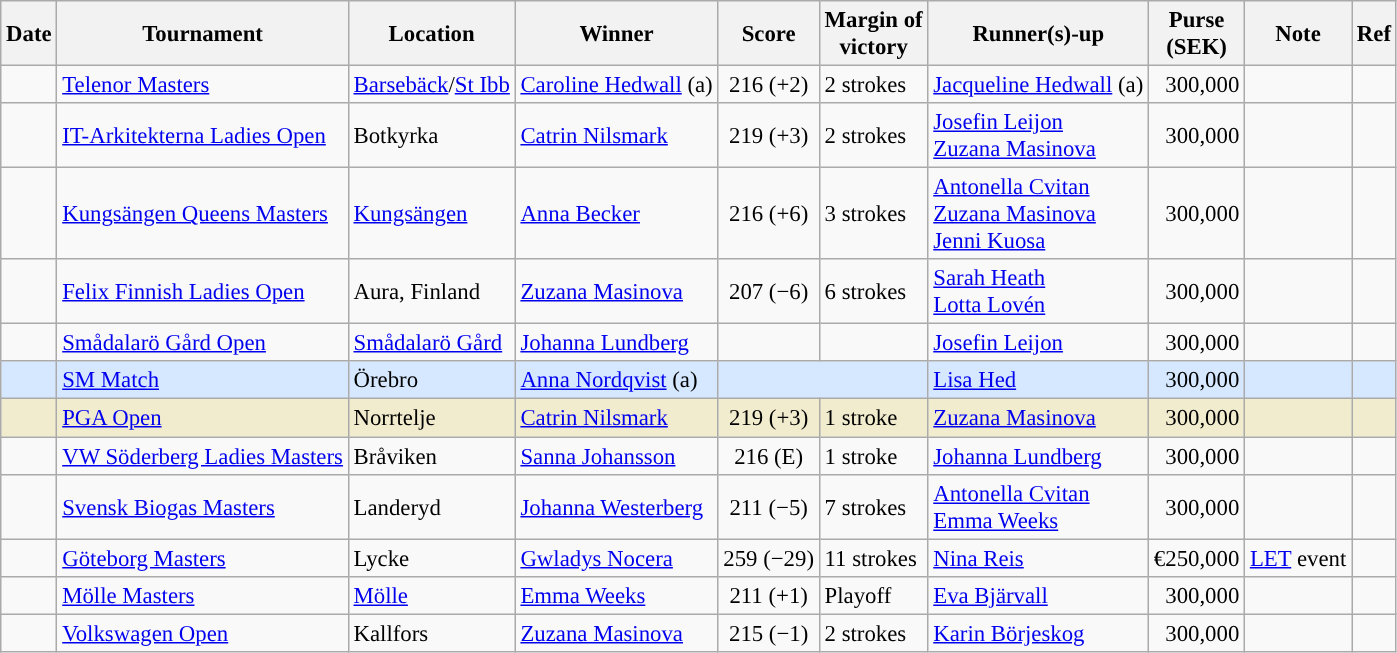<table class="wikitable" style="font-size:95%;">
<tr>
<th>Date</th>
<th>Tournament</th>
<th>Location</th>
<th>Winner</th>
<th>Score</th>
<th>Margin of<br>victory</th>
<th>Runner(s)-up</th>
<th>Purse<br>(SEK)</th>
<th>Note</th>
<th>Ref</th>
</tr>
<tr>
<td></td>
<td><a href='#'>Telenor Masters</a></td>
<td><a href='#'>Barsebäck</a>/<a href='#'>St Ibb</a></td>
<td> <a href='#'>Caroline Hedwall</a> (a)</td>
<td align=center>216 (+2)</td>
<td>2 strokes</td>
<td> <a href='#'>Jacqueline Hedwall</a> (a)</td>
<td align=right>300,000</td>
<td></td>
<td></td>
</tr>
<tr>
<td></td>
<td><a href='#'>IT-Arkitekterna Ladies Open</a></td>
<td>Botkyrka</td>
<td> <a href='#'>Catrin Nilsmark</a></td>
<td align=center>219 (+3)</td>
<td>2 strokes</td>
<td> <a href='#'>Josefin Leijon</a><br> <a href='#'>Zuzana Masinova</a></td>
<td align=right>300,000</td>
<td></td>
<td></td>
</tr>
<tr>
<td></td>
<td><a href='#'>Kungsängen Queens Masters</a></td>
<td><a href='#'>Kungsängen</a></td>
<td> <a href='#'>Anna Becker</a></td>
<td align=center>216 (+6)</td>
<td>3 strokes</td>
<td> <a href='#'>Antonella Cvitan</a><br> <a href='#'>Zuzana Masinova</a><br> <a href='#'>Jenni Kuosa</a></td>
<td align=right>300,000</td>
<td></td>
<td></td>
</tr>
<tr>
<td></td>
<td><a href='#'>Felix Finnish Ladies Open</a></td>
<td>Aura, Finland</td>
<td> <a href='#'>Zuzana Masinova</a></td>
<td align=center>207 (−6)</td>
<td>6 strokes</td>
<td> <a href='#'>Sarah Heath</a><br> <a href='#'>Lotta Lovén</a></td>
<td align=right>300,000</td>
<td></td>
<td></td>
</tr>
<tr>
<td></td>
<td><a href='#'>Smådalarö Gård Open</a></td>
<td><a href='#'>Smådalarö Gård</a></td>
<td> <a href='#'>Johanna Lundberg</a></td>
<td align=center></td>
<td></td>
<td> <a href='#'>Josefin Leijon</a></td>
<td align=right>300,000</td>
<td></td>
<td></td>
</tr>
<tr style="background:#D6E8FF;">
<td></td>
<td><a href='#'>SM Match</a></td>
<td>Örebro</td>
<td> <a href='#'>Anna Nordqvist</a> (a)</td>
<td colspan=2 align=center></td>
<td> <a href='#'>Lisa Hed</a></td>
<td align=right>300,000</td>
<td></td>
<td></td>
</tr>
<tr style="background:#f2ecce;">
<td></td>
<td><a href='#'>PGA Open</a></td>
<td>Norrtelje</td>
<td> <a href='#'>Catrin Nilsmark</a></td>
<td align=center>219 (+3)</td>
<td>1 stroke</td>
<td> <a href='#'>Zuzana Masinova</a></td>
<td align=right>300,000</td>
<td></td>
<td></td>
</tr>
<tr>
<td></td>
<td><a href='#'>VW Söderberg Ladies Masters</a></td>
<td>Bråviken</td>
<td> <a href='#'>Sanna Johansson</a></td>
<td align=center>216 (E)</td>
<td>1 stroke</td>
<td> <a href='#'>Johanna Lundberg</a></td>
<td align=right>300,000</td>
<td></td>
<td></td>
</tr>
<tr>
<td></td>
<td><a href='#'>Svensk Biogas Masters</a></td>
<td>Landeryd</td>
<td> <a href='#'>Johanna Westerberg</a></td>
<td align=center>211 (−5)</td>
<td>7 strokes</td>
<td> <a href='#'>Antonella Cvitan</a><br> <a href='#'>Emma Weeks</a></td>
<td align=right>300,000</td>
<td></td>
<td></td>
</tr>
<tr>
<td></td>
<td><a href='#'>Göteborg Masters</a></td>
<td>Lycke</td>
<td> <a href='#'>Gwladys Nocera</a></td>
<td align=center>259 (−29)</td>
<td>11 strokes</td>
<td> <a href='#'>Nina Reis</a></td>
<td align=right>€250,000</td>
<td><a href='#'>LET</a> event</td>
<td></td>
</tr>
<tr>
<td></td>
<td><a href='#'>Mölle Masters</a></td>
<td><a href='#'>Mölle</a></td>
<td> <a href='#'>Emma Weeks</a></td>
<td align=center>211 (+1)</td>
<td>Playoff</td>
<td> <a href='#'>Eva Bjärvall</a></td>
<td align=right>300,000</td>
<td></td>
<td></td>
</tr>
<tr>
<td></td>
<td><a href='#'>Volkswagen Open</a></td>
<td>Kallfors</td>
<td> <a href='#'>Zuzana Masinova</a></td>
<td align=center>215 (−1)</td>
<td>2 strokes</td>
<td> <a href='#'>Karin Börjeskog</a></td>
<td align=right>300,000</td>
<td></td>
<td></td>
</tr>
</table>
